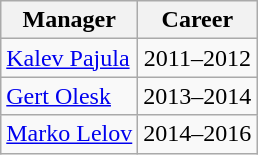<table class="wikitable" style="text-align:center">
<tr>
<th>Manager</th>
<th>Career</th>
</tr>
<tr>
<td align=left> <a href='#'>Kalev Pajula</a></td>
<td>2011–2012</td>
</tr>
<tr>
<td align=left> <a href='#'>Gert Olesk</a></td>
<td>2013–2014</td>
</tr>
<tr>
<td align=left> <a href='#'>Marko Lelov</a></td>
<td>2014–2016</td>
</tr>
</table>
